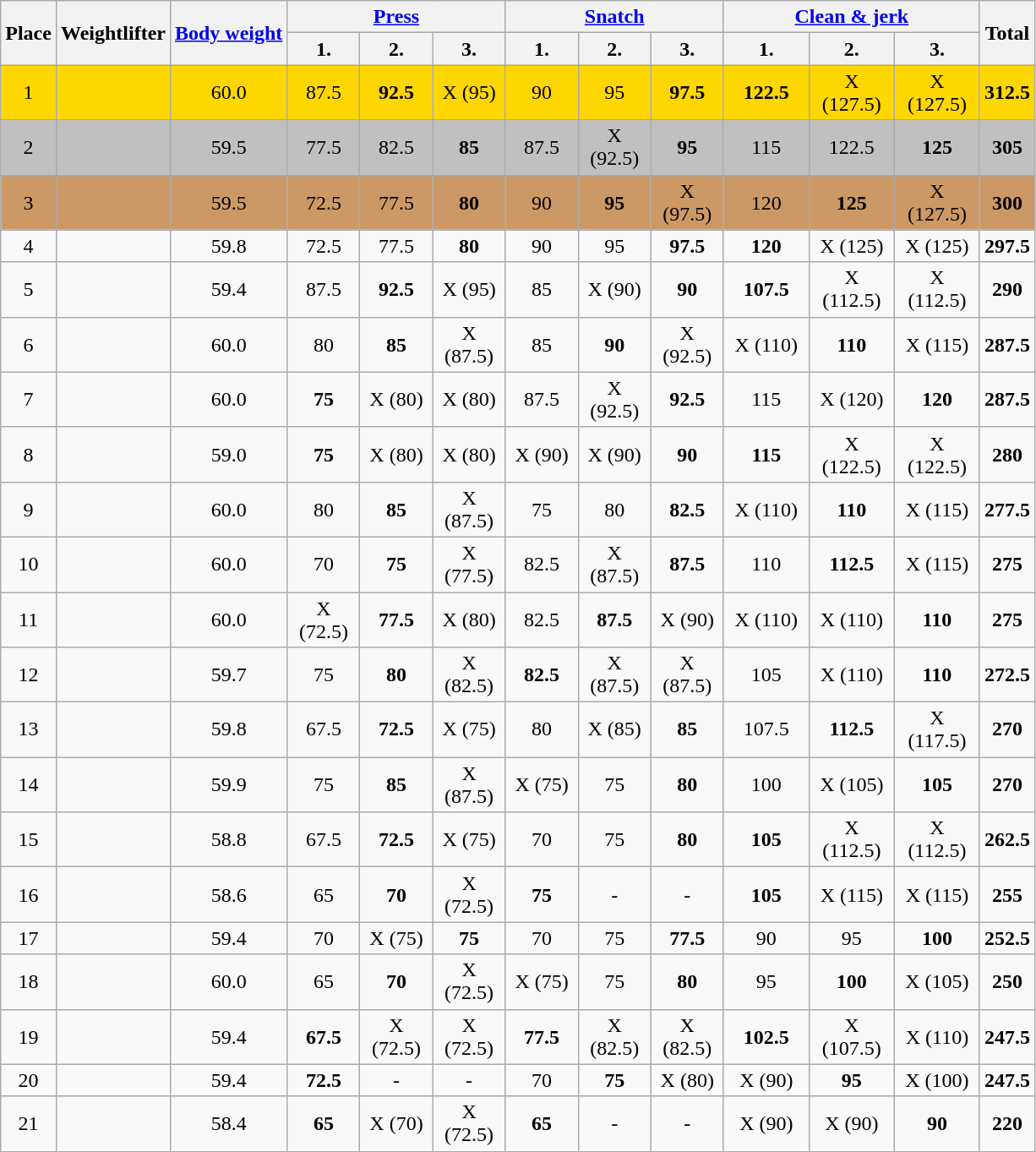<table class=wikitable style="text-align:center">
<tr>
<th rowspan=2>Place</th>
<th rowspan=2>Weightlifter</th>
<th rowspan=2><a href='#'>Body weight</a></th>
<th colspan=3><a href='#'>Press</a></th>
<th colspan=3><a href='#'>Snatch</a></th>
<th colspan=3><a href='#'>Clean & jerk</a></th>
<th rowspan=2>Total</th>
</tr>
<tr>
<th align=center width=50>1.</th>
<th align=center width=50>2.</th>
<th align=center width=50>3.</th>
<th align=center width=50>1.</th>
<th align=center width=50>2.</th>
<th align=center width=50>3.</th>
<th align=center width=60>1.</th>
<th align=center width=60>2.</th>
<th align=center width=60>3.</th>
</tr>
<tr bgcolor=gold>
<td>1</td>
<td align=left></td>
<td>60.0</td>
<td>87.5</td>
<td><strong>92.5</strong></td>
<td>X (95)</td>
<td>90</td>
<td>95</td>
<td><strong>97.5</strong></td>
<td><strong>122.5</strong></td>
<td>X (127.5)</td>
<td>X (127.5)</td>
<td><strong>312.5</strong></td>
</tr>
<tr bgcolor=silver>
<td>2</td>
<td align=left></td>
<td>59.5</td>
<td>77.5</td>
<td>82.5</td>
<td><strong>85</strong></td>
<td>87.5</td>
<td>X (92.5)</td>
<td><strong>95</strong></td>
<td>115</td>
<td>122.5</td>
<td><strong>125</strong></td>
<td><strong>305</strong></td>
</tr>
<tr bgcolor=cc9966>
<td>3</td>
<td align=left></td>
<td>59.5</td>
<td>72.5</td>
<td>77.5</td>
<td><strong>80</strong></td>
<td>90</td>
<td><strong>95</strong></td>
<td>X (97.5)</td>
<td>120</td>
<td><strong>125</strong></td>
<td>X (127.5)</td>
<td><strong>300</strong></td>
</tr>
<tr>
<td>4</td>
<td align=left></td>
<td>59.8</td>
<td>72.5</td>
<td>77.5</td>
<td><strong>80</strong></td>
<td>90</td>
<td>95</td>
<td><strong>97.5</strong></td>
<td><strong>120</strong></td>
<td>X (125)</td>
<td>X (125)</td>
<td><strong>297.5</strong></td>
</tr>
<tr>
<td>5</td>
<td align=left></td>
<td>59.4</td>
<td>87.5</td>
<td><strong>92.5</strong></td>
<td>X (95)</td>
<td>85</td>
<td>X (90)</td>
<td><strong>90</strong></td>
<td><strong>107.5</strong></td>
<td>X (112.5)</td>
<td>X (112.5)</td>
<td><strong>290</strong></td>
</tr>
<tr>
<td>6</td>
<td align=left></td>
<td>60.0</td>
<td>80</td>
<td><strong>85</strong></td>
<td>X (87.5)</td>
<td>85</td>
<td><strong>90</strong></td>
<td>X (92.5)</td>
<td>X (110)</td>
<td><strong>110</strong></td>
<td>X (115)</td>
<td><strong>287.5</strong></td>
</tr>
<tr>
<td>7</td>
<td align=left></td>
<td>60.0</td>
<td><strong>75</strong></td>
<td>X (80)</td>
<td>X (80)</td>
<td>87.5</td>
<td>X (92.5)</td>
<td><strong>92.5</strong></td>
<td>115</td>
<td>X (120)</td>
<td><strong>120</strong></td>
<td><strong>287.5</strong></td>
</tr>
<tr>
<td>8</td>
<td align=left></td>
<td>59.0</td>
<td><strong>75</strong></td>
<td>X (80)</td>
<td>X (80)</td>
<td>X (90)</td>
<td>X (90)</td>
<td><strong>90</strong></td>
<td><strong>115</strong></td>
<td>X (122.5)</td>
<td>X (122.5)</td>
<td><strong>280</strong></td>
</tr>
<tr>
<td>9</td>
<td align=left></td>
<td>60.0</td>
<td>80</td>
<td><strong>85</strong></td>
<td>X (87.5)</td>
<td>75</td>
<td>80</td>
<td><strong>82.5</strong></td>
<td>X (110)</td>
<td><strong>110</strong></td>
<td>X (115)</td>
<td><strong>277.5</strong></td>
</tr>
<tr>
<td>10</td>
<td align=left></td>
<td>60.0</td>
<td>70</td>
<td><strong>75</strong></td>
<td>X (77.5)</td>
<td>82.5</td>
<td>X (87.5)</td>
<td><strong>87.5</strong></td>
<td>110</td>
<td><strong>112.5</strong></td>
<td>X (115)</td>
<td><strong>275</strong></td>
</tr>
<tr>
<td>11</td>
<td align=left></td>
<td>60.0</td>
<td>X (72.5)</td>
<td><strong>77.5</strong></td>
<td>X (80)</td>
<td>82.5</td>
<td><strong>87.5</strong></td>
<td>X (90)</td>
<td>X (110)</td>
<td>X (110)</td>
<td><strong>110</strong></td>
<td><strong>275</strong></td>
</tr>
<tr>
<td>12</td>
<td align=left></td>
<td>59.7</td>
<td>75</td>
<td><strong>80</strong></td>
<td>X (82.5)</td>
<td><strong>82.5</strong></td>
<td>X (87.5)</td>
<td>X (87.5)</td>
<td>105</td>
<td>X (110)</td>
<td><strong>110</strong></td>
<td><strong>272.5</strong></td>
</tr>
<tr>
<td>13</td>
<td align=left></td>
<td>59.8</td>
<td>67.5</td>
<td><strong>72.5</strong></td>
<td>X (75)</td>
<td>80</td>
<td>X (85)</td>
<td><strong>85</strong></td>
<td>107.5</td>
<td><strong>112.5</strong></td>
<td>X (117.5)</td>
<td><strong>270</strong></td>
</tr>
<tr>
<td>14</td>
<td align=left></td>
<td>59.9</td>
<td>75</td>
<td><strong>85</strong></td>
<td>X (87.5)</td>
<td>X (75)</td>
<td>75</td>
<td><strong>80</strong></td>
<td>100</td>
<td>X (105)</td>
<td><strong>105</strong></td>
<td><strong>270</strong></td>
</tr>
<tr>
<td>15</td>
<td align=left></td>
<td>58.8</td>
<td>67.5</td>
<td><strong>72.5</strong></td>
<td>X (75)</td>
<td>70</td>
<td>75</td>
<td><strong>80</strong></td>
<td><strong>105</strong></td>
<td>X (112.5)</td>
<td>X (112.5)</td>
<td><strong>262.5</strong></td>
</tr>
<tr>
<td>16</td>
<td align=left></td>
<td>58.6</td>
<td>65</td>
<td><strong>70</strong></td>
<td>X (72.5)</td>
<td><strong>75</strong></td>
<td>-</td>
<td>-</td>
<td><strong>105</strong></td>
<td>X (115)</td>
<td>X (115)</td>
<td><strong>255</strong></td>
</tr>
<tr>
<td>17</td>
<td align=left></td>
<td>59.4</td>
<td>70</td>
<td>X (75)</td>
<td><strong>75</strong></td>
<td>70</td>
<td>75</td>
<td><strong>77.5</strong></td>
<td>90</td>
<td>95</td>
<td><strong>100</strong></td>
<td><strong>252.5</strong></td>
</tr>
<tr>
<td>18</td>
<td align=left></td>
<td>60.0</td>
<td>65</td>
<td><strong>70</strong></td>
<td>X (72.5)</td>
<td>X (75)</td>
<td>75</td>
<td><strong>80</strong></td>
<td>95</td>
<td><strong>100</strong></td>
<td>X (105)</td>
<td><strong>250</strong></td>
</tr>
<tr>
<td>19</td>
<td align=left></td>
<td>59.4</td>
<td><strong>67.5</strong></td>
<td>X (72.5)</td>
<td>X (72.5)</td>
<td><strong>77.5</strong></td>
<td>X (82.5)</td>
<td>X (82.5)</td>
<td><strong>102.5</strong></td>
<td>X (107.5)</td>
<td>X (110)</td>
<td><strong>247.5</strong></td>
</tr>
<tr>
<td>20</td>
<td align=left></td>
<td>59.4</td>
<td><strong>72.5</strong></td>
<td>-</td>
<td>-</td>
<td>70</td>
<td><strong>75</strong></td>
<td>X (80)</td>
<td>X (90)</td>
<td><strong>95</strong></td>
<td>X (100)</td>
<td><strong>247.5</strong></td>
</tr>
<tr>
<td>21</td>
<td align=left></td>
<td>58.4</td>
<td><strong>65</strong></td>
<td>X (70)</td>
<td>X (72.5)</td>
<td><strong>65</strong></td>
<td>-</td>
<td>-</td>
<td>X (90)</td>
<td>X (90)</td>
<td><strong>90</strong></td>
<td><strong>220</strong></td>
</tr>
</table>
